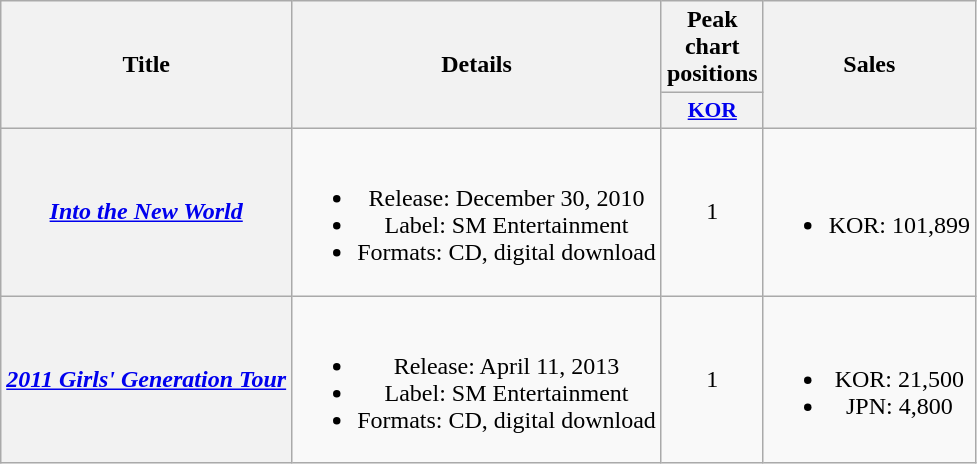<table class="wikitable plainrowheaders" style="text-align:center;">
<tr>
<th scope="col" rowspan="2">Title</th>
<th scope="col" rowspan="2">Details</th>
<th scope="col">Peak<br>chart<br>positions</th>
<th scope="col" rowspan="2">Sales</th>
</tr>
<tr>
<th scope="col" style="width:2.7em;font-size:90%;"><a href='#'>KOR</a><br></th>
</tr>
<tr>
<th scope="row"><em><a href='#'>Into the New World</a></em></th>
<td><br><ul><li>Release: December 30, 2010</li><li>Label: SM Entertainment</li><li>Formats: CD, digital download</li></ul></td>
<td>1</td>
<td><br><ul><li>KOR: 101,899</li></ul></td>
</tr>
<tr>
<th scope="row"><em><a href='#'>2011 Girls' Generation Tour</a></em></th>
<td><br><ul><li>Release: April 11, 2013</li><li>Label: SM Entertainment</li><li>Formats: CD, digital download</li></ul></td>
<td>1</td>
<td><br><ul><li>KOR: 21,500</li><li>JPN: 4,800</li></ul></td>
</tr>
</table>
